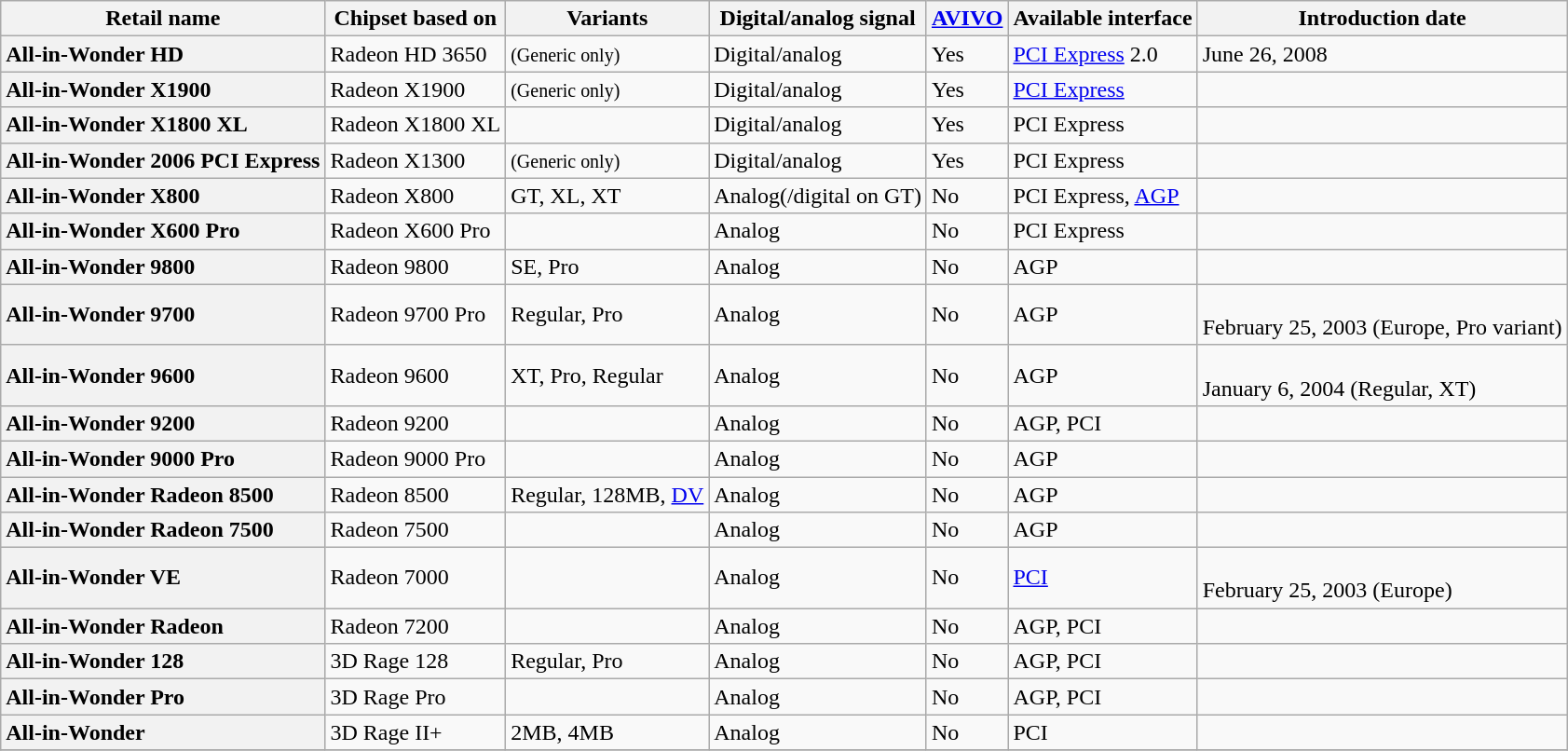<table class="wikitable sortable">
<tr>
<th>Retail name</th>
<th>Chipset based on</th>
<th>Variants</th>
<th>Digital/analog signal</th>
<th><a href='#'>AVIVO</a></th>
<th>Available interface</th>
<th>Introduction date</th>
</tr>
<tr>
<th style="text-align:left">All-in-Wonder HD</th>
<td>Radeon HD 3650</td>
<td><small>(Generic only)</small></td>
<td>Digital/analog</td>
<td>Yes</td>
<td><a href='#'>PCI Express</a> 2.0</td>
<td>June 26, 2008</td>
</tr>
<tr>
<th style="text-align:left">All-in-Wonder X1900</th>
<td>Radeon X1900</td>
<td><small>(Generic only)</small></td>
<td>Digital/analog</td>
<td>Yes</td>
<td><a href='#'>PCI Express</a></td>
<td></td>
</tr>
<tr>
<th style="text-align:left">All-in-Wonder X1800 XL</th>
<td>Radeon X1800 XL</td>
<td></td>
<td>Digital/analog</td>
<td>Yes</td>
<td>PCI Express</td>
<td></td>
</tr>
<tr>
<th style="text-align:left">All-in-Wonder 2006 PCI Express</th>
<td>Radeon X1300</td>
<td><small>(Generic only)</small></td>
<td>Digital/analog</td>
<td>Yes</td>
<td>PCI Express</td>
<td></td>
</tr>
<tr>
<th style="text-align:left">All-in-Wonder X800</th>
<td>Radeon X800</td>
<td>GT, XL, XT</td>
<td>Analog(/digital on GT)</td>
<td>No</td>
<td>PCI Express, <a href='#'>AGP</a></td>
<td></td>
</tr>
<tr>
<th style="text-align:left">All-in-Wonder X600 Pro</th>
<td>Radeon X600 Pro</td>
<td></td>
<td>Analog</td>
<td>No</td>
<td>PCI Express</td>
<td></td>
</tr>
<tr>
<th style="text-align:left">All-in-Wonder 9800</th>
<td>Radeon 9800</td>
<td>SE, Pro</td>
<td>Analog</td>
<td>No</td>
<td>AGP</td>
<td></td>
</tr>
<tr>
<th style="text-align:left">All-in-Wonder 9700</th>
<td>Radeon 9700 Pro</td>
<td>Regular, Pro</td>
<td>Analog</td>
<td>No</td>
<td>AGP</td>
<td><br>February 25, 2003 (Europe, Pro variant)</td>
</tr>
<tr>
<th style="text-align:left">All-in-Wonder 9600</th>
<td>Radeon 9600</td>
<td>XT, Pro, Regular</td>
<td>Analog</td>
<td>No</td>
<td>AGP</td>
<td><br>January 6, 2004 (Regular, XT)</td>
</tr>
<tr>
<th style="text-align:left">All-in-Wonder 9200</th>
<td>Radeon 9200</td>
<td></td>
<td>Analog</td>
<td>No</td>
<td>AGP, PCI</td>
<td></td>
</tr>
<tr>
<th style="text-align:left">All-in-Wonder 9000 Pro</th>
<td>Radeon 9000 Pro</td>
<td></td>
<td>Analog</td>
<td>No</td>
<td>AGP</td>
<td></td>
</tr>
<tr>
<th style="text-align:left">All-in-Wonder Radeon 8500</th>
<td>Radeon 8500</td>
<td>Regular, 128MB, <a href='#'>DV</a></td>
<td>Analog</td>
<td>No</td>
<td>AGP</td>
<td></td>
</tr>
<tr>
<th style="text-align:left">All-in-Wonder Radeon 7500</th>
<td>Radeon 7500</td>
<td></td>
<td>Analog</td>
<td>No</td>
<td>AGP</td>
<td></td>
</tr>
<tr>
<th style="text-align:left">All-in-Wonder VE</th>
<td>Radeon 7000</td>
<td></td>
<td>Analog</td>
<td>No</td>
<td><a href='#'>PCI</a></td>
<td><br>February 25, 2003 (Europe)</td>
</tr>
<tr>
<th style="text-align:left">All-in-Wonder Radeon</th>
<td>Radeon 7200</td>
<td></td>
<td>Analog</td>
<td>No</td>
<td>AGP, PCI</td>
<td></td>
</tr>
<tr>
<th style="text-align:left">All-in-Wonder 128</th>
<td>3D Rage 128</td>
<td>Regular, Pro</td>
<td>Analog</td>
<td>No</td>
<td>AGP, PCI</td>
<td></td>
</tr>
<tr>
<th style="text-align:left">All-in-Wonder Pro</th>
<td>3D Rage Pro</td>
<td></td>
<td>Analog</td>
<td>No</td>
<td>AGP, PCI</td>
<td></td>
</tr>
<tr>
<th style="text-align:left">All-in-Wonder</th>
<td>3D Rage II+</td>
<td>2MB, 4MB</td>
<td>Analog</td>
<td>No</td>
<td>PCI</td>
<td></td>
</tr>
<tr>
</tr>
</table>
